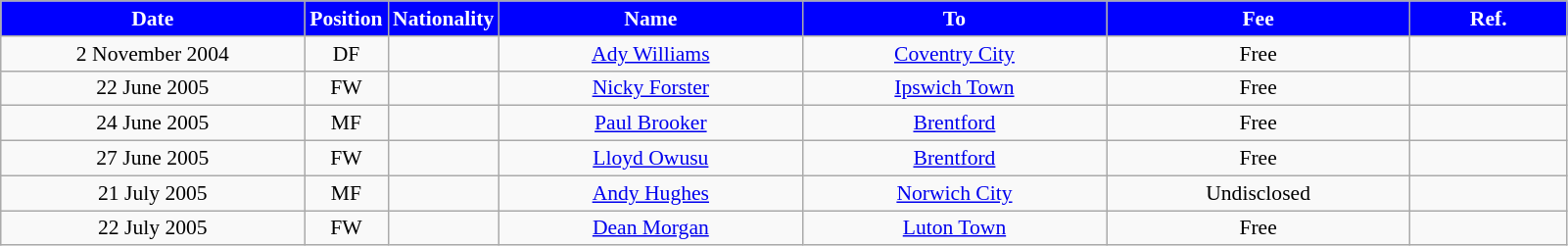<table class="wikitable"  style="text-align:center; font-size:90%; ">
<tr>
<th style="background:#00f; color:white; width:200px;">Date</th>
<th style="background:#00f; color:white; width:50px;">Position</th>
<th style="background:#00f; color:white; width:50px;">Nationality</th>
<th style="background:#00f; color:white; width:200px;">Name</th>
<th style="background:#00f; color:white; width:200px;">To</th>
<th style="background:#00f; color:white; width:200px;">Fee</th>
<th style="background:#00f; color:white; width:100px;">Ref.</th>
</tr>
<tr>
<td>2 November 2004</td>
<td>DF</td>
<td></td>
<td><a href='#'>Ady Williams</a></td>
<td><a href='#'>Coventry City</a></td>
<td>Free</td>
<td></td>
</tr>
<tr>
<td>22 June 2005</td>
<td>FW</td>
<td></td>
<td><a href='#'>Nicky Forster</a></td>
<td><a href='#'>Ipswich Town</a></td>
<td>Free</td>
<td></td>
</tr>
<tr>
<td>24 June 2005</td>
<td>MF</td>
<td></td>
<td><a href='#'>Paul Brooker</a></td>
<td><a href='#'>Brentford</a></td>
<td>Free</td>
<td></td>
</tr>
<tr>
<td>27 June 2005</td>
<td>FW</td>
<td></td>
<td><a href='#'>Lloyd Owusu</a></td>
<td><a href='#'>Brentford</a></td>
<td>Free</td>
<td></td>
</tr>
<tr>
<td>21 July 2005</td>
<td>MF</td>
<td></td>
<td><a href='#'>Andy Hughes</a></td>
<td><a href='#'>Norwich City</a></td>
<td>Undisclosed</td>
<td></td>
</tr>
<tr>
<td>22 July 2005</td>
<td>FW</td>
<td></td>
<td><a href='#'>Dean Morgan</a></td>
<td><a href='#'>Luton Town</a></td>
<td>Free</td>
<td></td>
</tr>
</table>
